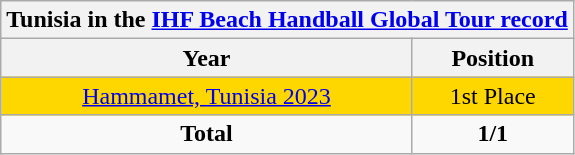<table class="wikitable" style="text-align: center;">
<tr>
<th colspan=2>Tunisia in the <a href='#'>IHF Beach Handball Global Tour record</a></th>
</tr>
<tr>
<th>Year</th>
<th width="100">Position</th>
</tr>
<tr bgcolor=gold>
<td> <a href='#'>Hammamet, Tunisia 2023</a></td>
<td>1st Place</td>
</tr>
<tr>
<td><strong>Total</strong></td>
<td><strong>1/1</strong></td>
</tr>
</table>
